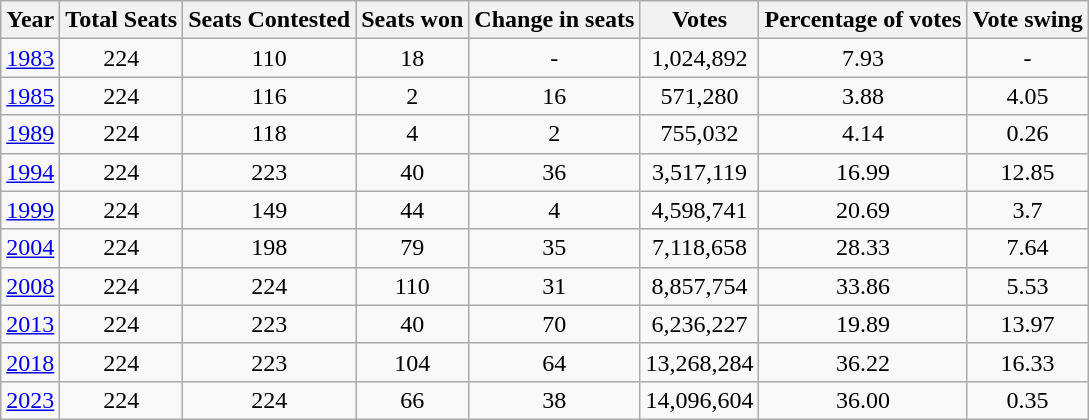<table class="wikitable sortable" style="text-align:center">
<tr>
<th>Year</th>
<th>Total Seats</th>
<th>Seats Contested</th>
<th>Seats won</th>
<th>Change in seats</th>
<th>Votes</th>
<th>Percentage of votes</th>
<th>Vote swing</th>
</tr>
<tr>
<td><a href='#'>1983</a></td>
<td>224</td>
<td>110</td>
<td>18</td>
<td>-</td>
<td>1,024,892</td>
<td>7.93</td>
<td>-</td>
</tr>
<tr>
<td><a href='#'>1985</a></td>
<td>224</td>
<td>116</td>
<td>2</td>
<td>16</td>
<td>571,280</td>
<td>3.88</td>
<td>4.05</td>
</tr>
<tr>
<td><a href='#'>1989</a></td>
<td>224</td>
<td>118</td>
<td>4</td>
<td>2</td>
<td>755,032</td>
<td>4.14</td>
<td>0.26</td>
</tr>
<tr>
<td><a href='#'>1994</a></td>
<td>224</td>
<td>223</td>
<td>40</td>
<td>36</td>
<td>3,517,119</td>
<td>16.99</td>
<td>12.85</td>
</tr>
<tr>
<td><a href='#'>1999</a></td>
<td>224</td>
<td>149</td>
<td>44</td>
<td>4</td>
<td>4,598,741</td>
<td>20.69</td>
<td>3.7</td>
</tr>
<tr>
<td><a href='#'>2004</a></td>
<td>224</td>
<td>198</td>
<td>79</td>
<td>35</td>
<td>7,118,658</td>
<td>28.33</td>
<td>7.64</td>
</tr>
<tr>
<td><a href='#'>2008</a></td>
<td>224</td>
<td>224</td>
<td>110</td>
<td>31</td>
<td>8,857,754</td>
<td>33.86</td>
<td>5.53</td>
</tr>
<tr>
<td><a href='#'>2013</a></td>
<td>224</td>
<td>223</td>
<td>40</td>
<td>70</td>
<td>6,236,227</td>
<td>19.89</td>
<td>13.97</td>
</tr>
<tr>
<td><a href='#'>2018</a></td>
<td>224</td>
<td>223</td>
<td>104</td>
<td>64</td>
<td>13,268,284</td>
<td>36.22</td>
<td>16.33</td>
</tr>
<tr>
<td><a href='#'>2023</a></td>
<td>224</td>
<td>224</td>
<td>66</td>
<td>38</td>
<td>14,096,604</td>
<td>36.00</td>
<td>0.35</td>
</tr>
</table>
